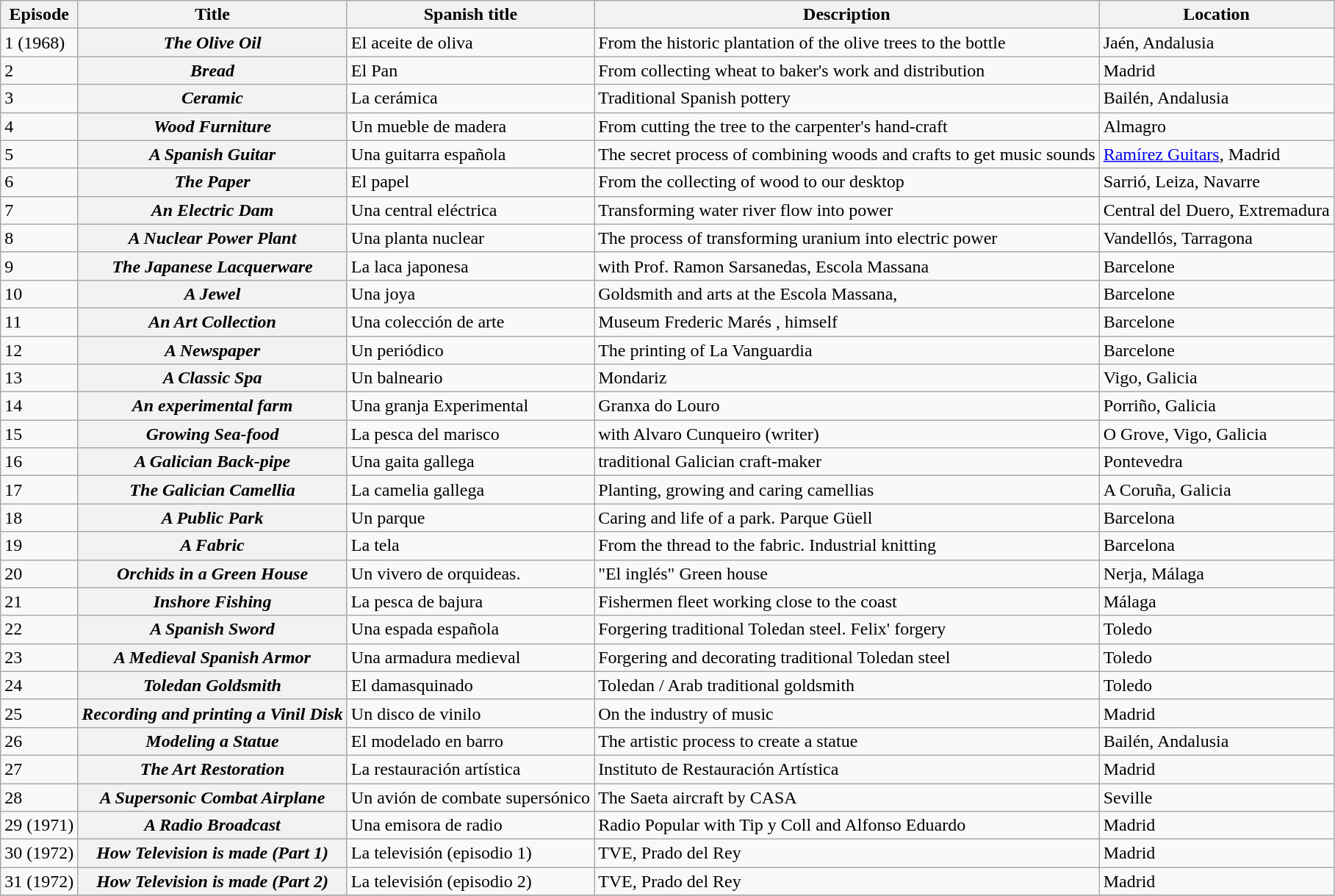<table class="wikitable plainrowheaders sortable">
<tr>
<th scope="col">Episode</th>
<th scope="col">Title</th>
<th scope="col">Spanish title</th>
<th scope="col">Description</th>
<th class="unsortable">Location</th>
</tr>
<tr>
<td>1 (1968)</td>
<th scope="row"><em>The Olive Oil</em></th>
<td>El aceite de oliva</td>
<td>From the historic plantation of the olive trees to the bottle</td>
<td>Jaén, Andalusia</td>
</tr>
<tr>
<td>2</td>
<th scope="row"><em>Bread</em></th>
<td>El Pan</td>
<td>From collecting wheat to baker's work and distribution</td>
<td>Madrid</td>
</tr>
<tr>
<td>3</td>
<th scope="row"><em>Ceramic</em></th>
<td>La cerámica</td>
<td>Traditional Spanish pottery</td>
<td>Bailén, Andalusia</td>
</tr>
<tr>
<td>4</td>
<th scope="row"><em>Wood Furniture</em></th>
<td>Un mueble de madera</td>
<td>From cutting the tree to the carpenter's hand-craft</td>
<td>Almagro</td>
</tr>
<tr>
<td>5</td>
<th scope="row"><em>A Spanish Guitar</em></th>
<td>Una guitarra española</td>
<td>The secret process of combining woods and crafts to get music sounds</td>
<td><a href='#'>Ramírez Guitars</a>, Madrid</td>
</tr>
<tr>
<td>6</td>
<th scope="row"><em>The Paper</em></th>
<td>El papel</td>
<td>From the collecting of wood to our desktop</td>
<td>Sarrió, Leiza, Navarre</td>
</tr>
<tr>
<td>7</td>
<th scope="row"><em>An Electric Dam</em></th>
<td>Una central eléctrica</td>
<td>Transforming water river flow into power</td>
<td>Central del Duero, Extremadura</td>
</tr>
<tr>
<td>8</td>
<th scope="row"><em>A Nuclear Power Plant</em></th>
<td>Una planta nuclear</td>
<td>The process of transforming uranium into electric power</td>
<td>Vandellós, Tarragona</td>
</tr>
<tr>
<td>9</td>
<th scope="row"><em>The Japanese Lacquerware</em></th>
<td>La laca japonesa</td>
<td>with Prof. Ramon Sarsanedas, Escola Massana</td>
<td>Barcelone</td>
</tr>
<tr>
<td>10</td>
<th scope="row"><em>A Jewel</em></th>
<td>Una joya</td>
<td>Goldsmith and arts at the Escola Massana,</td>
<td>Barcelone</td>
</tr>
<tr>
<td>11</td>
<th scope="row"><em>An Art Collection</em></th>
<td>Una colección de arte</td>
<td>Museum Frederic Marés , himself</td>
<td>Barcelone</td>
</tr>
<tr>
<td>12</td>
<th scope="row"><em>A Newspaper</em></th>
<td>Un periódico</td>
<td>The printing of La Vanguardia</td>
<td>Barcelone</td>
</tr>
<tr>
<td>13</td>
<th scope="row"><em>A Classic Spa</em></th>
<td>Un balneario</td>
<td>Mondariz</td>
<td>Vigo, Galicia</td>
</tr>
<tr>
<td>14</td>
<th scope="row"><em>An experimental farm</em></th>
<td>Una granja Experimental</td>
<td>Granxa do Louro</td>
<td>Porriño, Galicia</td>
</tr>
<tr>
<td>15</td>
<th scope="row"><em>Growing Sea-food</em></th>
<td>La pesca del marisco</td>
<td>with Alvaro Cunqueiro (writer)</td>
<td>O Grove, Vigo, Galicia</td>
</tr>
<tr>
<td>16</td>
<th scope="row"><em>A Galician Back-pipe</em></th>
<td>Una gaita gallega</td>
<td>traditional Galician craft-maker</td>
<td>Pontevedra</td>
</tr>
<tr>
<td>17</td>
<th scope="row"><em>The Galician Camellia</em></th>
<td>La camelia gallega</td>
<td>Planting, growing and caring camellias</td>
<td>A Coruña, Galicia</td>
</tr>
<tr>
<td>18</td>
<th scope="row"><em>A Public Park</em></th>
<td>Un parque</td>
<td>Caring and life of a park. Parque Güell</td>
<td>Barcelona</td>
</tr>
<tr>
<td>19</td>
<th scope="row"><em>A Fabric</em></th>
<td>La tela</td>
<td>From the thread to the fabric. Industrial knitting</td>
<td>Barcelona</td>
</tr>
<tr>
<td>20</td>
<th scope="row"><em>Orchids in a Green House</em></th>
<td>Un vivero de orquideas.</td>
<td>"El inglés" Green house</td>
<td>Nerja, Málaga</td>
</tr>
<tr>
<td>21</td>
<th scope="row"><em>Inshore Fishing</em></th>
<td>La pesca de bajura</td>
<td>Fishermen fleet working close to the coast</td>
<td>Málaga</td>
</tr>
<tr>
<td>22</td>
<th scope="row"><em>A Spanish Sword</em></th>
<td>Una espada española</td>
<td>Forgering traditional Toledan steel. Felix' forgery</td>
<td>Toledo</td>
</tr>
<tr>
<td>23</td>
<th scope="row"><em>A Medieval Spanish Armor</em></th>
<td>Una armadura medieval</td>
<td>Forgering and decorating traditional Toledan steel</td>
<td>Toledo</td>
</tr>
<tr>
<td>24</td>
<th scope="row"><em>Toledan Goldsmith</em></th>
<td>El damasquinado</td>
<td>Toledan / Arab traditional goldsmith</td>
<td>Toledo</td>
</tr>
<tr>
<td>25</td>
<th scope="row"><em>Recording and printing a Vinil Disk</em></th>
<td>Un disco de vinilo</td>
<td>On the industry of music</td>
<td>Madrid</td>
</tr>
<tr>
<td>26</td>
<th scope="row"><em>Modeling a Statue</em></th>
<td>El modelado en barro</td>
<td>The artistic process to create a statue</td>
<td>Bailén, Andalusia</td>
</tr>
<tr>
<td>27</td>
<th scope="row"><em> The Art Restoration</em></th>
<td>La restauración artística</td>
<td>Instituto de Restauración Artística</td>
<td>Madrid</td>
</tr>
<tr>
<td>28</td>
<th scope="row"><em>A Supersonic Combat Airplane</em></th>
<td>Un avión de combate supersónico</td>
<td>The Saeta aircraft by CASA</td>
<td>Seville</td>
</tr>
<tr>
<td>29 (1971)</td>
<th scope="row"><em>A Radio Broadcast</em></th>
<td>Una emisora de radio</td>
<td>Radio Popular with Tip y Coll and Alfonso Eduardo</td>
<td>Madrid</td>
</tr>
<tr>
<td>30 (1972)</td>
<th scope="row"><em>How Television is made (Part 1)</em></th>
<td>La televisión (episodio 1)</td>
<td>TVE, Prado del Rey</td>
<td>Madrid</td>
</tr>
<tr>
<td>31 (1972)</td>
<th scope="row"><em>How Television is made (Part 2)</em></th>
<td>La televisión (episodio 2)</td>
<td>TVE, Prado del Rey</td>
<td>Madrid</td>
</tr>
<tr>
</tr>
</table>
